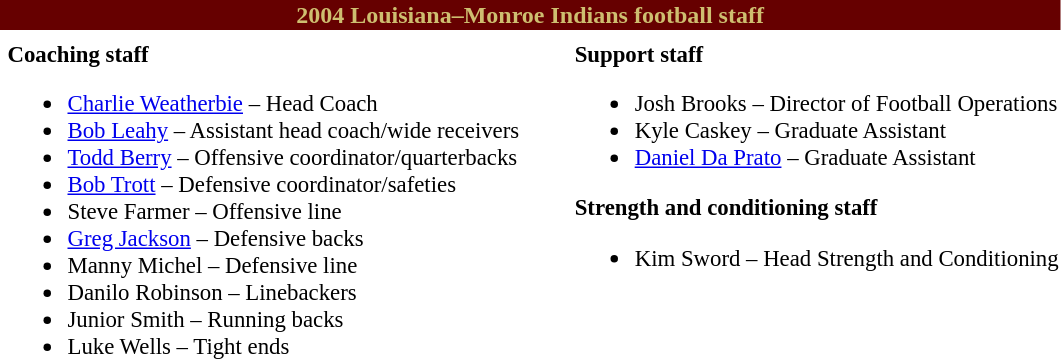<table class="toccolours" style="text-align: left;">
<tr>
<th colspan="10" style="background:#660000; color:#CEBE70; text-align: center;">2004 Louisiana–Monroe Indians football staff</th>
</tr>
<tr>
<td colspan="10" style="text-align:right;"></td>
</tr>
<tr>
<td valign="top"></td>
<td style="font-size:95%; vertical-align:top;"><strong>Coaching staff</strong><br><ul><li><a href='#'>Charlie Weatherbie</a> – Head Coach</li><li><a href='#'>Bob Leahy</a> – Assistant head coach/wide receivers</li><li><a href='#'>Todd Berry</a> – Offensive coordinator/quarterbacks</li><li><a href='#'>Bob Trott</a> – Defensive coordinator/safeties</li><li>Steve Farmer – Offensive line</li><li><a href='#'>Greg Jackson</a> – Defensive backs</li><li>Manny Michel – Defensive line</li><li>Danilo Robinson – Linebackers</li><li>Junior Smith – Running backs</li><li>Luke Wells – Tight ends</li></ul></td>
<td style="width:25px;"> </td>
<td valign="top"></td>
<td style="font-size:95%; vertical-align:top;"><strong>Support staff</strong><br><ul><li>Josh Brooks – Director of Football Operations</li><li>Kyle Caskey – Graduate Assistant</li><li><a href='#'>Daniel Da Prato</a> – Graduate Assistant</li></ul><strong>Strength and conditioning staff</strong><ul><li>Kim Sword – Head Strength and Conditioning</li></ul></td>
</tr>
</table>
